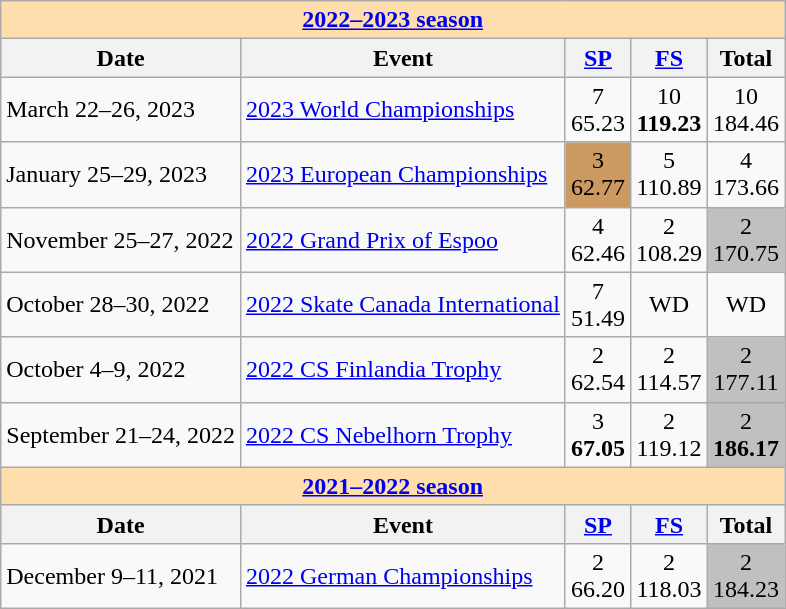<table class="wikitable">
<tr>
<td style="background-color: #ffdead; " colspan=5 align=center><a href='#'><strong>2022–2023 season</strong></a></td>
</tr>
<tr>
<th>Date</th>
<th>Event</th>
<th><a href='#'>SP</a></th>
<th><a href='#'>FS</a></th>
<th>Total</th>
</tr>
<tr>
<td>March 22–26, 2023</td>
<td><a href='#'>2023 World Championships</a></td>
<td align=center>7 <br> 65.23</td>
<td align=center>10 <br> <strong>119.23</strong></td>
<td align=center>10 <br> 184.46</td>
</tr>
<tr>
<td>January 25–29, 2023</td>
<td><a href='#'>2023 European Championships</a></td>
<td align=center bgcolor=ccc9966>3 <br> 62.77</td>
<td align=center>5 <br> 110.89</td>
<td align=center>4 <br> 173.66</td>
</tr>
<tr>
<td>November 25–27, 2022</td>
<td><a href='#'>2022 Grand Prix of Espoo</a></td>
<td align=center>4 <br> 62.46</td>
<td align=center>2 <br> 108.29</td>
<td align=center bgcolor=silver>2 <br> 170.75</td>
</tr>
<tr>
<td>October 28–30, 2022</td>
<td><a href='#'>2022 Skate Canada International</a></td>
<td align=center>7 <br> 51.49</td>
<td align=center>WD</td>
<td align=center>WD</td>
</tr>
<tr>
<td>October 4–9, 2022</td>
<td><a href='#'>2022 CS Finlandia Trophy</a></td>
<td align=center>2 <br> 62.54</td>
<td align=center>2 <br> 114.57</td>
<td align=center bgcolor=silver>2 <br> 177.11</td>
</tr>
<tr>
<td>September 21–24, 2022</td>
<td><a href='#'>2022 CS Nebelhorn Trophy</a></td>
<td align=center>3 <br> <strong>67.05</strong></td>
<td align=center>2 <br> 119.12</td>
<td align=center bgcolor=silver>2 <br> <strong>186.17</strong></td>
</tr>
<tr>
<td style="background-color: #ffdead; " colspan=5 align=center><a href='#'><strong>2021–2022 season</strong></a></td>
</tr>
<tr>
<th>Date</th>
<th>Event</th>
<th><a href='#'>SP</a></th>
<th><a href='#'>FS</a></th>
<th>Total</th>
</tr>
<tr>
<td>December 9–11, 2021</td>
<td><a href='#'>2022 German Championships</a></td>
<td align=center>2 <br> 66.20</td>
<td align=center>2 <br> 118.03</td>
<td align=center bgcolor=silver>2 <br> 184.23</td>
</tr>
</table>
